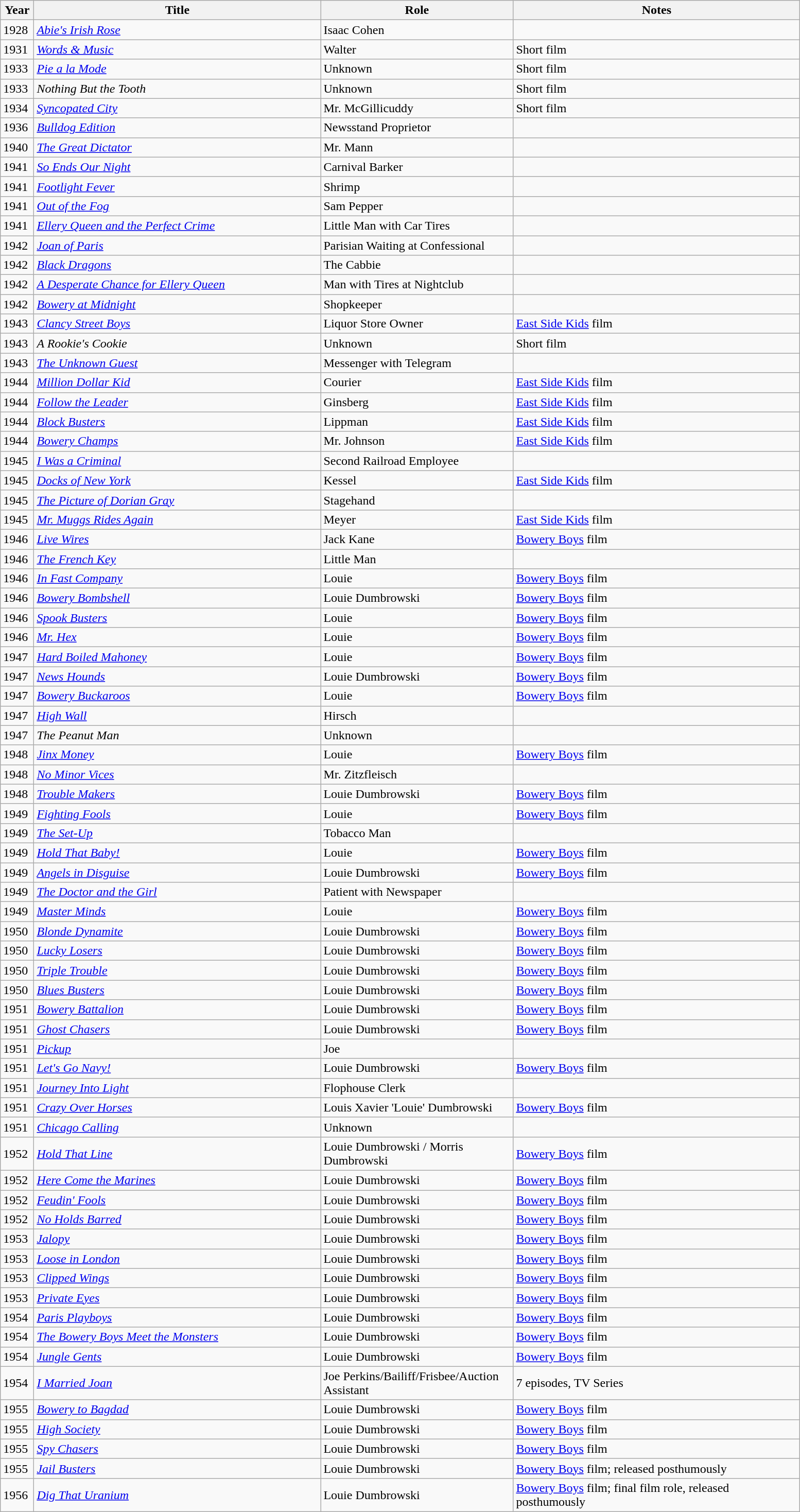<table class="wikitable" style="width:82%;">
<tr>
<th width=2%>Year</th>
<th style="width:30%;">Title</th>
<th style="width:20%;">Role</th>
<th style="width:30%;">Notes</th>
</tr>
<tr>
<td>1928</td>
<td><em><a href='#'>Abie's Irish Rose</a></em></td>
<td>Isaac Cohen</td>
<td></td>
</tr>
<tr>
<td>1931</td>
<td><em><a href='#'>Words & Music</a></em></td>
<td>Walter</td>
<td>Short film</td>
</tr>
<tr>
<td>1933</td>
<td><em><a href='#'>Pie a la Mode</a></em></td>
<td>Unknown</td>
<td>Short film</td>
</tr>
<tr>
<td>1933</td>
<td><em>Nothing But the Tooth</em></td>
<td>Unknown</td>
<td>Short film</td>
</tr>
<tr>
<td>1934</td>
<td><em><a href='#'>Syncopated City</a></em></td>
<td>Mr. McGillicuddy</td>
<td>Short film</td>
</tr>
<tr>
<td>1936</td>
<td><em><a href='#'>Bulldog Edition</a></em></td>
<td>Newsstand Proprietor</td>
<td></td>
</tr>
<tr>
<td>1940</td>
<td><em><a href='#'>The Great Dictator</a></em></td>
<td>Mr. Mann</td>
<td></td>
</tr>
<tr>
<td>1941</td>
<td><em><a href='#'>So Ends Our Night</a></em></td>
<td>Carnival Barker</td>
<td></td>
</tr>
<tr>
<td>1941</td>
<td><em><a href='#'>Footlight Fever</a></em></td>
<td>Shrimp</td>
<td></td>
</tr>
<tr>
<td>1941</td>
<td><em><a href='#'>Out of the Fog</a></em></td>
<td>Sam Pepper</td>
<td></td>
</tr>
<tr>
<td>1941</td>
<td><em><a href='#'>Ellery Queen and the Perfect Crime</a></em></td>
<td>Little Man with Car Tires</td>
<td></td>
</tr>
<tr>
<td>1942</td>
<td><em><a href='#'>Joan of Paris</a></em></td>
<td>Parisian Waiting at Confessional</td>
<td></td>
</tr>
<tr>
<td>1942</td>
<td><em><a href='#'>Black Dragons</a></em></td>
<td>The Cabbie</td>
<td></td>
</tr>
<tr>
<td>1942</td>
<td><em><a href='#'>A Desperate Chance for Ellery Queen</a></em></td>
<td>Man with Tires at Nightclub</td>
<td></td>
</tr>
<tr>
<td>1942</td>
<td><em><a href='#'>Bowery at Midnight</a></em></td>
<td>Shopkeeper</td>
<td></td>
</tr>
<tr>
<td>1943</td>
<td><em><a href='#'>Clancy Street Boys</a></em></td>
<td>Liquor Store Owner</td>
<td><a href='#'>East Side Kids</a> film</td>
</tr>
<tr>
<td>1943</td>
<td><em>A Rookie's Cookie</em></td>
<td>Unknown</td>
<td>Short film</td>
</tr>
<tr>
<td>1943</td>
<td><em><a href='#'>The Unknown Guest</a></em></td>
<td>Messenger with Telegram</td>
<td></td>
</tr>
<tr>
<td>1944</td>
<td><em><a href='#'>Million Dollar Kid</a></em></td>
<td>Courier</td>
<td><a href='#'>East Side Kids</a> film</td>
</tr>
<tr>
<td>1944</td>
<td><em><a href='#'>Follow the Leader</a></em></td>
<td>Ginsberg</td>
<td><a href='#'>East Side Kids</a> film</td>
</tr>
<tr>
<td>1944</td>
<td><em><a href='#'>Block Busters</a></em></td>
<td>Lippman</td>
<td><a href='#'>East Side Kids</a> film</td>
</tr>
<tr>
<td>1944</td>
<td><em><a href='#'>Bowery Champs</a></em></td>
<td>Mr. Johnson</td>
<td><a href='#'>East Side Kids</a> film</td>
</tr>
<tr>
<td>1945</td>
<td><em><a href='#'>I Was a Criminal</a></em></td>
<td>Second Railroad Employee</td>
<td></td>
</tr>
<tr>
<td>1945</td>
<td><em><a href='#'>Docks of New York</a></em></td>
<td>Kessel</td>
<td><a href='#'>East Side Kids</a> film</td>
</tr>
<tr>
<td>1945</td>
<td><em><a href='#'>The Picture of Dorian Gray</a></em></td>
<td>Stagehand</td>
<td></td>
</tr>
<tr>
<td>1945</td>
<td><em><a href='#'>Mr. Muggs Rides Again</a></em></td>
<td>Meyer</td>
<td><a href='#'>East Side Kids</a> film</td>
</tr>
<tr>
<td>1946</td>
<td><em><a href='#'>Live Wires</a></em></td>
<td>Jack Kane</td>
<td><a href='#'>Bowery Boys</a> film</td>
</tr>
<tr>
<td>1946</td>
<td><em><a href='#'>The French Key</a></em></td>
<td>Little Man</td>
<td></td>
</tr>
<tr>
<td>1946</td>
<td><em><a href='#'>In Fast Company</a></em></td>
<td>Louie</td>
<td><a href='#'>Bowery Boys</a> film</td>
</tr>
<tr>
<td>1946</td>
<td><em><a href='#'>Bowery Bombshell</a></em></td>
<td>Louie Dumbrowski</td>
<td><a href='#'>Bowery Boys</a> film</td>
</tr>
<tr>
<td>1946</td>
<td><em><a href='#'>Spook Busters</a></em></td>
<td>Louie</td>
<td><a href='#'>Bowery Boys</a> film</td>
</tr>
<tr>
<td>1946</td>
<td><em><a href='#'>Mr. Hex</a></em></td>
<td>Louie</td>
<td><a href='#'>Bowery Boys</a> film</td>
</tr>
<tr>
<td>1947</td>
<td><em><a href='#'>Hard Boiled Mahoney</a></em></td>
<td>Louie</td>
<td><a href='#'>Bowery Boys</a> film</td>
</tr>
<tr>
<td>1947</td>
<td><em><a href='#'>News Hounds</a></em></td>
<td>Louie Dumbrowski</td>
<td><a href='#'>Bowery Boys</a> film</td>
</tr>
<tr>
<td>1947</td>
<td><em><a href='#'>Bowery Buckaroos</a></em></td>
<td>Louie</td>
<td><a href='#'>Bowery Boys</a> film</td>
</tr>
<tr>
<td>1947</td>
<td><em><a href='#'>High Wall</a></em></td>
<td>Hirsch</td>
<td></td>
</tr>
<tr>
<td>1947</td>
<td><em>The Peanut Man</em></td>
<td>Unknown</td>
<td></td>
</tr>
<tr>
<td>1948</td>
<td><em><a href='#'>Jinx Money</a></em></td>
<td>Louie</td>
<td><a href='#'>Bowery Boys</a> film</td>
</tr>
<tr>
<td>1948</td>
<td><em><a href='#'>No Minor Vices</a></em></td>
<td>Mr. Zitzfleisch</td>
<td></td>
</tr>
<tr>
<td>1948</td>
<td><em><a href='#'>Trouble Makers</a></em></td>
<td>Louie Dumbrowski</td>
<td><a href='#'>Bowery Boys</a> film</td>
</tr>
<tr>
<td>1949</td>
<td><em><a href='#'>Fighting Fools</a></em></td>
<td>Louie</td>
<td><a href='#'>Bowery Boys</a> film</td>
</tr>
<tr>
<td>1949</td>
<td><em><a href='#'>The Set-Up</a></em></td>
<td>Tobacco Man</td>
<td></td>
</tr>
<tr>
<td>1949</td>
<td><em><a href='#'>Hold That Baby!</a></em></td>
<td>Louie</td>
<td><a href='#'>Bowery Boys</a> film</td>
</tr>
<tr>
<td>1949</td>
<td><em><a href='#'>Angels in Disguise</a></em></td>
<td>Louie Dumbrowski</td>
<td><a href='#'>Bowery Boys</a> film</td>
</tr>
<tr>
<td>1949</td>
<td><em><a href='#'>The Doctor and the Girl</a></em></td>
<td>Patient with Newspaper</td>
<td></td>
</tr>
<tr>
<td>1949</td>
<td><em><a href='#'>Master Minds</a></em></td>
<td>Louie</td>
<td><a href='#'>Bowery Boys</a> film</td>
</tr>
<tr>
<td>1950</td>
<td><em><a href='#'>Blonde Dynamite</a></em></td>
<td>Louie Dumbrowski</td>
<td><a href='#'>Bowery Boys</a> film</td>
</tr>
<tr>
<td>1950</td>
<td><em><a href='#'>Lucky Losers</a></em></td>
<td>Louie Dumbrowski</td>
<td><a href='#'>Bowery Boys</a> film</td>
</tr>
<tr>
<td>1950</td>
<td><em><a href='#'>Triple Trouble</a></em></td>
<td>Louie Dumbrowski</td>
<td><a href='#'>Bowery Boys</a> film</td>
</tr>
<tr>
<td>1950</td>
<td><em><a href='#'>Blues Busters</a></em></td>
<td>Louie Dumbrowski</td>
<td><a href='#'>Bowery Boys</a> film</td>
</tr>
<tr>
<td>1951</td>
<td><em><a href='#'>Bowery Battalion</a></em></td>
<td>Louie Dumbrowski</td>
<td><a href='#'>Bowery Boys</a> film</td>
</tr>
<tr>
<td>1951</td>
<td><em><a href='#'>Ghost Chasers</a></em></td>
<td>Louie Dumbrowski</td>
<td><a href='#'>Bowery Boys</a> film</td>
</tr>
<tr>
<td>1951</td>
<td><em><a href='#'>Pickup</a></em></td>
<td>Joe</td>
<td></td>
</tr>
<tr>
<td>1951</td>
<td><em><a href='#'>Let's Go Navy!</a></em></td>
<td>Louie Dumbrowski</td>
<td><a href='#'>Bowery Boys</a> film</td>
</tr>
<tr>
<td>1951</td>
<td><em><a href='#'>Journey Into Light</a></em></td>
<td>Flophouse Clerk</td>
<td></td>
</tr>
<tr>
<td>1951</td>
<td><em><a href='#'>Crazy Over Horses</a></em></td>
<td>Louis Xavier 'Louie' Dumbrowski</td>
<td><a href='#'>Bowery Boys</a> film</td>
</tr>
<tr>
<td>1951</td>
<td><em><a href='#'>Chicago Calling</a></em></td>
<td>Unknown</td>
<td></td>
</tr>
<tr>
<td>1952</td>
<td><em><a href='#'>Hold That Line</a></em></td>
<td>Louie Dumbrowski / Morris Dumbrowski</td>
<td><a href='#'>Bowery Boys</a> film</td>
</tr>
<tr>
<td>1952</td>
<td><em><a href='#'>Here Come the Marines</a></em></td>
<td>Louie Dumbrowski</td>
<td><a href='#'>Bowery Boys</a> film</td>
</tr>
<tr>
<td>1952</td>
<td><em><a href='#'>Feudin' Fools</a></em></td>
<td>Louie Dumbrowski</td>
<td><a href='#'>Bowery Boys</a> film</td>
</tr>
<tr>
<td>1952</td>
<td><em><a href='#'>No Holds Barred</a></em></td>
<td>Louie Dumbrowski</td>
<td><a href='#'>Bowery Boys</a> film</td>
</tr>
<tr>
<td>1953</td>
<td><em><a href='#'>Jalopy</a></em></td>
<td>Louie Dumbrowski</td>
<td><a href='#'>Bowery Boys</a> film</td>
</tr>
<tr>
<td>1953</td>
<td><em><a href='#'>Loose in London</a></em></td>
<td>Louie Dumbrowski</td>
<td><a href='#'>Bowery Boys</a> film</td>
</tr>
<tr>
<td>1953</td>
<td><em><a href='#'>Clipped Wings</a></em></td>
<td>Louie Dumbrowski</td>
<td><a href='#'>Bowery Boys</a> film</td>
</tr>
<tr>
<td>1953</td>
<td><em><a href='#'>Private Eyes</a></em></td>
<td>Louie Dumbrowski</td>
<td><a href='#'>Bowery Boys</a> film</td>
</tr>
<tr>
<td>1954</td>
<td><em><a href='#'>Paris Playboys</a></em></td>
<td>Louie Dumbrowski</td>
<td><a href='#'>Bowery Boys</a> film</td>
</tr>
<tr>
<td>1954</td>
<td><em><a href='#'>The Bowery Boys Meet the Monsters</a></em></td>
<td>Louie Dumbrowski</td>
<td><a href='#'>Bowery Boys</a> film</td>
</tr>
<tr>
<td>1954</td>
<td><em><a href='#'>Jungle Gents</a></em></td>
<td>Louie Dumbrowski</td>
<td><a href='#'>Bowery Boys</a> film</td>
</tr>
<tr>
<td>1954</td>
<td><em><a href='#'>I Married Joan</a></em></td>
<td>Joe Perkins/Bailiff/Frisbee/Auction Assistant</td>
<td>7 episodes, TV Series</td>
</tr>
<tr>
<td>1955</td>
<td><em><a href='#'>Bowery to Bagdad</a></em></td>
<td>Louie Dumbrowski</td>
<td><a href='#'>Bowery Boys</a> film</td>
</tr>
<tr>
<td>1955</td>
<td><em><a href='#'>High Society</a></em></td>
<td>Louie Dumbrowski</td>
<td><a href='#'>Bowery Boys</a> film</td>
</tr>
<tr>
<td>1955</td>
<td><em><a href='#'>Spy Chasers</a></em></td>
<td>Louie Dumbrowski</td>
<td><a href='#'>Bowery Boys</a> film</td>
</tr>
<tr>
<td>1955</td>
<td><em><a href='#'>Jail Busters</a></em></td>
<td>Louie Dumbrowski</td>
<td><a href='#'>Bowery Boys</a> film; released posthumously</td>
</tr>
<tr>
<td>1956</td>
<td><em><a href='#'>Dig That Uranium</a></em></td>
<td>Louie Dumbrowski</td>
<td><a href='#'>Bowery Boys</a> film; final film role, released posthumously</td>
</tr>
</table>
